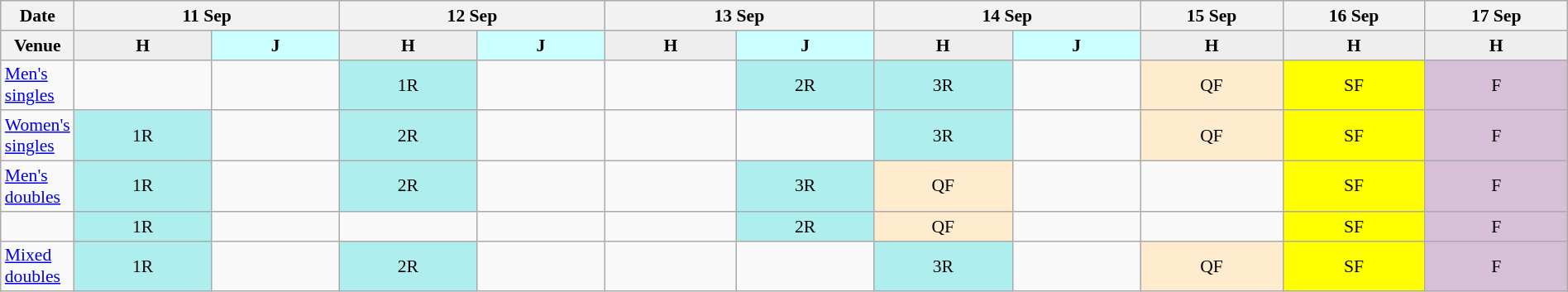<table class="wikitable" style="margin:0.5em auto; font-size:90%; text-align:center; nowrap:yes">
<tr>
<th>Date</th>
<th colspan="2">11 Sep</th>
<th colspan="2">12 Sep</th>
<th colspan="2">13 Sep</th>
<th colspan="2">14 Sep</th>
<th>15 Sep</th>
<th>16 Sep</th>
<th>17 Sep</th>
</tr>
<tr>
<th>Venue</th>
<th style="background-color:#EEEEEE; width:25em">H</th>
<th style="background-color:#CCFFFF; width:25em">J</th>
<th style="background-color:#EEEEEE; width:25em">H</th>
<th style="background-color:#CCFFFF; width:25em">J</th>
<th style="background-color:#EEEEEE; width:25em">H</th>
<th style="background-color:#CCFFFF; width:25em">J</th>
<th style="background-color:#EEEEEE; width:25em">H</th>
<th style="background-color:#CCFFFF; width:25em">J</th>
<th style="background-color:#EEEEEE; width:25em">H</th>
<th style="background-color:#EEEEEE; width:25em">H</th>
<th style="background-color:#EEEEEE; width:25em">H</th>
</tr>
<tr>
<td align="left"><a href='#'>Men's singles</a></td>
<td></td>
<td></td>
<td bgcolor="#AFEEEE">1R</td>
<td></td>
<td></td>
<td bgcolor="#AFEEEE">2R</td>
<td bgcolor="#AFEEEE">3R</td>
<td></td>
<td bgcolor="#FFEBCD">QF</td>
<td bgcolor="#FFFF00">SF</td>
<td bgcolor="#D8BFD8">F</td>
</tr>
<tr>
<td align="left"><a href='#'>Women's singles</a></td>
<td bgcolor="#AFEEEE">1R</td>
<td></td>
<td bgcolor="#AFEEEE">2R</td>
<td></td>
<td></td>
<td></td>
<td bgcolor="#AFEEEE">3R</td>
<td></td>
<td bgcolor="#FFEBCD">QF</td>
<td bgcolor="#FFFF00">SF</td>
<td bgcolor="#D8BFD8">F</td>
</tr>
<tr>
<td align="left"><a href='#'>Men's doubles</a></td>
<td bgcolor="#AFEEEE">1R</td>
<td></td>
<td bgcolor="#AFEEEE">2R</td>
<td></td>
<td></td>
<td bgcolor="#AFEEEE">3R</td>
<td bgcolor="#FFEBCD">QF</td>
<td></td>
<td></td>
<td bgcolor="#FFFF00">SF</td>
<td bgcolor="#D8BFD8">F</td>
</tr>
<tr>
<td align="left"></td>
<td bgcolor="#AFEEEE">1R</td>
<td></td>
<td></td>
<td></td>
<td></td>
<td bgcolor="#AFEEEE">2R</td>
<td bgcolor="#FFEBCD">QF</td>
<td></td>
<td></td>
<td bgcolor="#FFFF00">SF</td>
<td bgcolor="#D8BFD8">F</td>
</tr>
<tr>
<td align="left"><a href='#'>Mixed doubles</a></td>
<td bgcolor="#AFEEEE">1R</td>
<td></td>
<td bgcolor="#AFEEEE">2R</td>
<td></td>
<td></td>
<td></td>
<td bgcolor="#AFEEEE">3R</td>
<td></td>
<td bgcolor="#FFEBCD">QF</td>
<td bgcolor="#FFFF00">SF</td>
<td bgcolor="#D8BFD8">F</td>
</tr>
</table>
